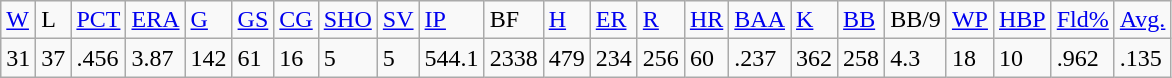<table class="wikitable">
<tr>
<td><a href='#'>W</a></td>
<td>L</td>
<td><a href='#'>PCT</a></td>
<td><a href='#'>ERA</a></td>
<td><a href='#'>G</a></td>
<td><a href='#'>GS</a></td>
<td><a href='#'>CG</a></td>
<td><a href='#'>SHO</a></td>
<td><a href='#'>SV</a></td>
<td><a href='#'>IP</a></td>
<td>BF</td>
<td><a href='#'>H</a></td>
<td><a href='#'>ER</a></td>
<td><a href='#'>R</a></td>
<td><a href='#'>HR</a></td>
<td><a href='#'>BAA</a></td>
<td><a href='#'>K</a></td>
<td><a href='#'>BB</a></td>
<td>BB/9</td>
<td><a href='#'>WP</a></td>
<td><a href='#'>HBP</a></td>
<td><a href='#'>Fld%</a></td>
<td><a href='#'>Avg.</a></td>
</tr>
<tr>
<td>31</td>
<td>37</td>
<td>.456</td>
<td>3.87</td>
<td>142</td>
<td>61</td>
<td>16</td>
<td>5</td>
<td>5</td>
<td>544.1</td>
<td>2338</td>
<td>479</td>
<td>234</td>
<td>256</td>
<td>60</td>
<td>.237</td>
<td>362</td>
<td>258</td>
<td>4.3</td>
<td>18</td>
<td>10</td>
<td>.962</td>
<td>.135</td>
</tr>
</table>
